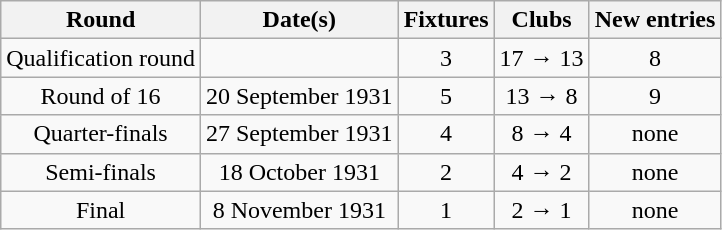<table class="wikitable" style="text-align:center">
<tr>
<th>Round</th>
<th>Date(s)</th>
<th>Fixtures</th>
<th>Clubs</th>
<th>New entries</th>
</tr>
<tr>
<td>Qualification round</td>
<td></td>
<td>3</td>
<td>17 → 13</td>
<td>8</td>
</tr>
<tr>
<td>Round of 16</td>
<td>20 September 1931</td>
<td>5</td>
<td>13 → 8</td>
<td>9</td>
</tr>
<tr>
<td>Quarter-finals</td>
<td>27 September 1931</td>
<td>4</td>
<td>8 → 4</td>
<td>none</td>
</tr>
<tr>
<td>Semi-finals</td>
<td>18 October 1931</td>
<td>2</td>
<td>4 → 2</td>
<td>none</td>
</tr>
<tr>
<td>Final</td>
<td>8 November 1931</td>
<td>1</td>
<td>2 → 1</td>
<td>none</td>
</tr>
</table>
